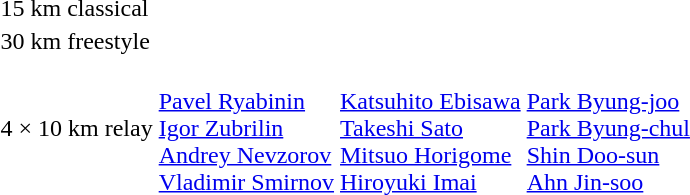<table>
<tr>
<td>15 km classical<br></td>
<td></td>
<td></td>
<td></td>
</tr>
<tr>
<td>30 km freestyle<br></td>
<td></td>
<td></td>
<td></td>
</tr>
<tr>
<td>4 × 10 km relay<br></td>
<td><br><a href='#'>Pavel Ryabinin</a><br><a href='#'>Igor Zubrilin</a><br><a href='#'>Andrey Nevzorov</a><br><a href='#'>Vladimir Smirnov</a></td>
<td><br><a href='#'>Katsuhito Ebisawa</a><br><a href='#'>Takeshi Sato</a><br><a href='#'>Mitsuo Horigome</a><br><a href='#'>Hiroyuki Imai</a></td>
<td><br><a href='#'>Park Byung-joo</a><br><a href='#'>Park Byung-chul</a><br><a href='#'>Shin Doo-sun</a><br><a href='#'>Ahn Jin-soo</a></td>
</tr>
</table>
